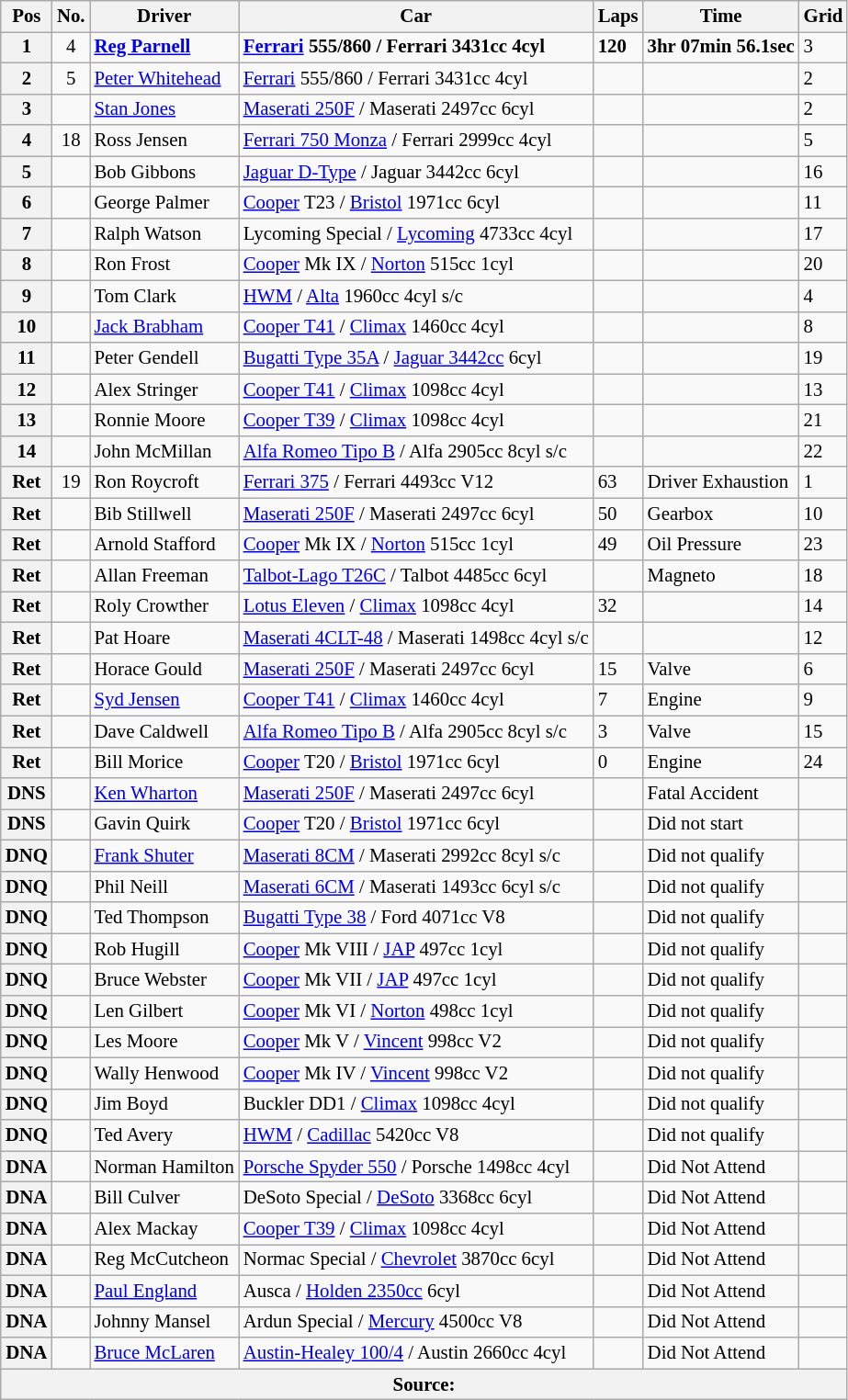<table class="wikitable" style="font-size: 87%;">
<tr>
<th>Pos</th>
<th>No.</th>
<th>Driver</th>
<th>Car</th>
<th>Laps</th>
<th>Time</th>
<th>Grid</th>
</tr>
<tr>
<th><strong>1</strong></th>
<td align=center>4</td>
<td><strong> <a href='#'>Reg Parnell</a></strong></td>
<td><strong><a href='#'>Ferrari</a> 555/860 / Ferrari 3431cc 4cyl</strong></td>
<td><strong>120</strong></td>
<td><strong>3hr 07min 56.1sec</strong></td>
<td>3</td>
</tr>
<tr>
<th>2</th>
<td align=center>5</td>
<td> <a href='#'>Peter Whitehead</a></td>
<td><a href='#'>Ferrari</a> 555/860 / Ferrari 3431cc 4cyl</td>
<td></td>
<td></td>
<td>2</td>
</tr>
<tr>
<th>3</th>
<td></td>
<td> <a href='#'>Stan Jones</a></td>
<td><a href='#'>Maserati 250F</a> / Maserati 2497cc 6cyl</td>
<td></td>
<td></td>
<td>2</td>
</tr>
<tr>
<th>4</th>
<td align=center>18</td>
<td> Ross Jensen</td>
<td><a href='#'>Ferrari 750 Monza</a> / Ferrari 2999cc 4cyl</td>
<td></td>
<td></td>
<td>5</td>
</tr>
<tr>
<th>5</th>
<td></td>
<td> Bob Gibbons</td>
<td><a href='#'>Jaguar D-Type</a> / Jaguar 3442cc 6cyl</td>
<td></td>
<td></td>
<td>16</td>
</tr>
<tr>
<th>6</th>
<td></td>
<td> George Palmer</td>
<td><a href='#'>Cooper</a> T23 / <a href='#'>Bristol</a> 1971cc 6cyl</td>
<td></td>
<td></td>
<td>11</td>
</tr>
<tr>
<th>7</th>
<td></td>
<td> Ralph Watson</td>
<td>Lycoming Special / <a href='#'>Lycoming</a> 4733cc 4cyl</td>
<td></td>
<td></td>
<td>17</td>
</tr>
<tr>
<th>8</th>
<td></td>
<td> Ron Frost</td>
<td><a href='#'>Cooper</a> Mk IX / <a href='#'>Norton</a> 515cc 1cyl</td>
<td></td>
<td></td>
<td>20</td>
</tr>
<tr>
<th>9</th>
<td></td>
<td> Tom Clark</td>
<td><a href='#'>HWM</a> / <a href='#'>Alta</a> 1960cc 4cyl s/c</td>
<td></td>
<td></td>
<td>4</td>
</tr>
<tr>
<th>10</th>
<td></td>
<td> <a href='#'>Jack Brabham</a></td>
<td><a href='#'>Cooper T41</a> / <a href='#'>Climax</a> 1460cc 4cyl</td>
<td></td>
<td></td>
<td>8</td>
</tr>
<tr>
<th>11</th>
<td></td>
<td> Peter Gendell</td>
<td><a href='#'>Bugatti Type 35A</a> / <a href='#'>Jaguar 3442cc</a> 6cyl</td>
<td></td>
<td></td>
<td>19</td>
</tr>
<tr>
<th>12</th>
<td></td>
<td> Alex Stringer</td>
<td><a href='#'>Cooper T41</a> / <a href='#'>Climax</a> 1098cc 4cyl</td>
<td></td>
<td></td>
<td>13</td>
</tr>
<tr>
<th>13</th>
<td></td>
<td> Ronnie Moore</td>
<td><a href='#'>Cooper T39</a> / <a href='#'>Climax</a> 1098cc 4cyl</td>
<td></td>
<td></td>
<td>21</td>
</tr>
<tr>
<th>14</th>
<td></td>
<td> John McMillan</td>
<td><a href='#'>Alfa Romeo Tipo B</a> / Alfa 2905cc 8cyl s/c</td>
<td></td>
<td></td>
<td>22</td>
</tr>
<tr>
<th>Ret</th>
<td align=center>19</td>
<td> Ron Roycroft</td>
<td><a href='#'>Ferrari 375</a> / Ferrari 4493cc V12</td>
<td>63</td>
<td>Driver Exhaustion</td>
<td>1</td>
</tr>
<tr>
<th>Ret</th>
<td></td>
<td> Bib Stillwell</td>
<td><a href='#'>Maserati 250F</a> / Maserati 2497cc 6cyl</td>
<td>50</td>
<td>Gearbox</td>
<td>10</td>
</tr>
<tr>
<th>Ret</th>
<td></td>
<td> Arnold Stafford</td>
<td><a href='#'>Cooper</a> Mk IX / <a href='#'>Norton</a> 515cc 1cyl</td>
<td>49</td>
<td>Oil Pressure</td>
<td>23</td>
</tr>
<tr>
<th>Ret</th>
<td></td>
<td> Allan Freeman</td>
<td><a href='#'>Talbot-Lago T26C</a> / Talbot 4485cc 6cyl</td>
<td></td>
<td>Magneto</td>
<td>18</td>
</tr>
<tr>
<th>Ret</th>
<td></td>
<td> Roly Crowther</td>
<td><a href='#'>Lotus Eleven</a> / <a href='#'>Climax</a> 1098cc 4cyl</td>
<td>32</td>
<td></td>
<td>14</td>
</tr>
<tr>
<th>Ret</th>
<td></td>
<td> Pat Hoare</td>
<td><a href='#'>Maserati 4CLT-48</a> / Maserati 1498cc 4cyl s/c</td>
<td></td>
<td></td>
<td>12</td>
</tr>
<tr>
<th>Ret</th>
<td></td>
<td> Horace Gould</td>
<td><a href='#'>Maserati 250F</a> / Maserati 2497cc 6cyl</td>
<td>15</td>
<td>Valve</td>
<td>6</td>
</tr>
<tr>
<th>Ret</th>
<td></td>
<td> <a href='#'>Syd Jensen</a></td>
<td><a href='#'>Cooper T41</a> / <a href='#'>Climax</a> 1460cc 4cyl</td>
<td>7</td>
<td>Engine</td>
<td>9</td>
</tr>
<tr>
<th>Ret</th>
<td></td>
<td> Dave Caldwell</td>
<td><a href='#'>Alfa Romeo Tipo B</a> / Alfa 2905cc 8cyl s/c</td>
<td>3</td>
<td>Valve</td>
<td>15</td>
</tr>
<tr>
<th>Ret</th>
<td></td>
<td> Bill Morice</td>
<td><a href='#'>Cooper</a> T20 / <a href='#'>Bristol</a> 1971cc 6cyl</td>
<td>0</td>
<td>Engine</td>
<td>24</td>
</tr>
<tr>
<th>DNS</th>
<td></td>
<td> <a href='#'>Ken Wharton</a></td>
<td><a href='#'>Maserati 250F</a> / Maserati 2497cc 6cyl</td>
<td></td>
<td>Fatal Accident</td>
<td></td>
</tr>
<tr>
<th>DNS</th>
<td></td>
<td> Gavin Quirk</td>
<td><a href='#'>Cooper</a> T20 / <a href='#'>Bristol</a> 1971cc 6cyl</td>
<td></td>
<td>Did not start</td>
<td></td>
</tr>
<tr>
<th>DNQ</th>
<td></td>
<td> <a href='#'>Frank Shuter</a></td>
<td><a href='#'>Maserati 8CM</a> / Maserati 2992cc 8cyl s/c</td>
<td></td>
<td>Did not qualify</td>
<td></td>
</tr>
<tr>
<th>DNQ</th>
<td></td>
<td> Phil Neill</td>
<td><a href='#'>Maserati 6CM</a> / Maserati 1493cc 6cyl s/c</td>
<td></td>
<td>Did not qualify</td>
<td></td>
</tr>
<tr>
<th>DNQ</th>
<td></td>
<td> Ted Thompson</td>
<td><a href='#'>Bugatti Type 38</a> / Ford 4071cc V8</td>
<td></td>
<td>Did not qualify</td>
<td></td>
</tr>
<tr>
<th>DNQ</th>
<td></td>
<td> Rob Hugill</td>
<td><a href='#'>Cooper</a> Mk VIII / <a href='#'>JAP</a> 497cc 1cyl</td>
<td></td>
<td>Did not qualify</td>
<td></td>
</tr>
<tr>
<th>DNQ</th>
<td></td>
<td> Bruce Webster</td>
<td><a href='#'>Cooper</a> Mk VII / <a href='#'>JAP</a> 497cc 1cyl</td>
<td></td>
<td>Did not qualify</td>
<td></td>
</tr>
<tr>
<th>DNQ</th>
<td></td>
<td> Len Gilbert</td>
<td><a href='#'>Cooper</a> Mk VI / <a href='#'>Norton</a> 498cc 1cyl</td>
<td></td>
<td>Did not qualify</td>
<td></td>
</tr>
<tr>
<th>DNQ</th>
<td></td>
<td> Les Moore</td>
<td><a href='#'>Cooper</a> Mk V / <a href='#'>Vincent</a> 998cc V2</td>
<td></td>
<td>Did not qualify</td>
<td></td>
</tr>
<tr>
<th>DNQ</th>
<td></td>
<td> Wally Henwood</td>
<td><a href='#'>Cooper</a> Mk IV / <a href='#'>Vincent</a> 998cc V2</td>
<td></td>
<td>Did not qualify</td>
<td></td>
</tr>
<tr>
<th>DNQ</th>
<td></td>
<td> Jim Boyd</td>
<td>Buckler DD1 / <a href='#'>Climax</a> 1098cc 4cyl</td>
<td></td>
<td>Did not qualify</td>
<td></td>
</tr>
<tr>
<th>DNQ</th>
<td></td>
<td> Ted Avery</td>
<td><a href='#'>HWM</a> / <a href='#'>Cadillac</a> 5420cc V8</td>
<td></td>
<td>Did not qualify</td>
<td></td>
</tr>
<tr>
<th>DNA</th>
<td></td>
<td> Norman Hamilton</td>
<td><a href='#'>Porsche Spyder 550</a> / Porsche 1498cc 4cyl</td>
<td></td>
<td>Did Not Attend</td>
<td></td>
</tr>
<tr>
<th>DNA</th>
<td></td>
<td> Bill Culver</td>
<td>DeSoto Special / <a href='#'>DeSoto</a> 3368cc 6cyl</td>
<td></td>
<td>Did Not Attend</td>
<td></td>
</tr>
<tr>
<th>DNA</th>
<td></td>
<td> Alex Mackay</td>
<td><a href='#'>Cooper T39</a> / <a href='#'>Climax</a> 1098cc 4cyl</td>
<td></td>
<td>Did Not Attend</td>
<td></td>
</tr>
<tr>
<th>DNA</th>
<td></td>
<td> Reg McCutcheon</td>
<td>Normac Special / <a href='#'>Chevrolet</a> 3870cc 6cyl</td>
<td></td>
<td>Did Not Attend</td>
<td></td>
</tr>
<tr>
<th>DNA</th>
<td></td>
<td> <a href='#'>Paul England</a></td>
<td>Ausca / <a href='#'>Holden 2350cc</a> 6cyl</td>
<td></td>
<td>Did Not Attend</td>
<td></td>
</tr>
<tr>
<th>DNA</th>
<td></td>
<td> Johnny Mansel</td>
<td>Ardun Special / <a href='#'>Mercury</a> 4500cc V8</td>
<td></td>
<td>Did Not Attend</td>
<td></td>
</tr>
<tr>
<th>DNA</th>
<td></td>
<td> <a href='#'>Bruce McLaren</a></td>
<td><a href='#'>Austin-Healey 100/4</a> / Austin 2660cc 4cyl</td>
<td></td>
<td>Did Not Attend</td>
<td></td>
</tr>
<tr>
<th colspan=7>Source:</th>
</tr>
</table>
